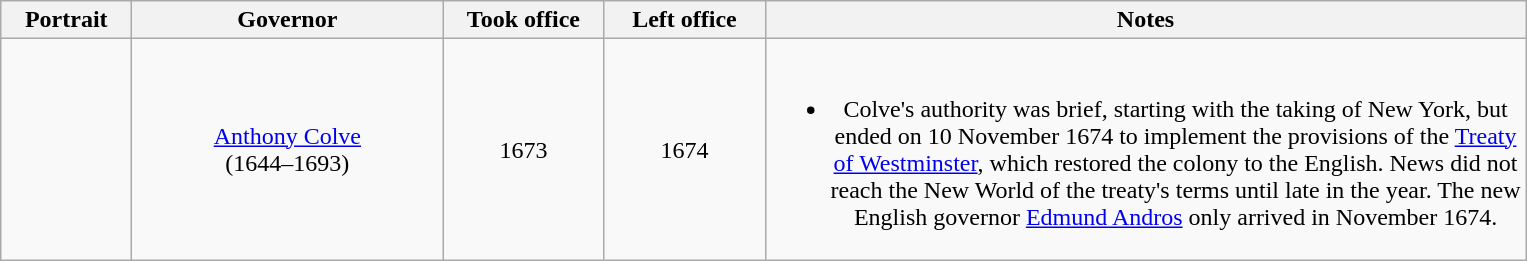<table class="wikitable sortable" style="text-align:center">
<tr>
<th width=80>Portrait</th>
<th width=200>Governor</th>
<th width=100>Took office</th>
<th width=100>Left office</th>
<th width=500>Notes</th>
</tr>
<tr>
<td></td>
<td><a href='#'>Anthony Colve</a> <br>(1644–1693)</td>
<td>1673</td>
<td>1674</td>
<td><br><ul><li>Colve's authority was brief, starting with the taking of New York, but ended on 10 November 1674 to implement the provisions of the <a href='#'>Treaty of Westminster</a>, which restored the colony to the English. News did not reach the New World of the treaty's terms until late in the year. The new English governor <a href='#'>Edmund Andros</a> only arrived in November 1674.</li></ul></td>
</tr>
</table>
